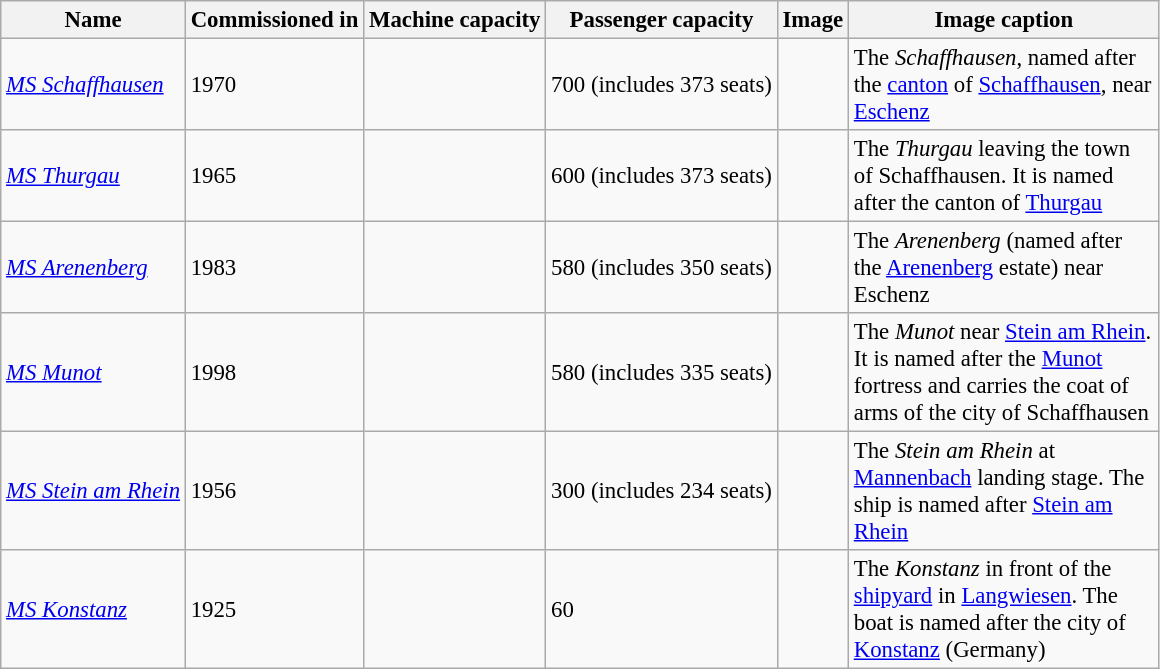<table class="wikitable sortable mw-collapsible" style="font-size:95%;">
<tr>
<th>Name</th>
<th>Commissioned in</th>
<th>Machine capacity</th>
<th>Passenger capacity</th>
<th>Image</th>
<th style="width:200px">Image caption</th>
</tr>
<tr>
<td> <em><a href='#'>MS Schaffhausen</a></em></td>
<td>1970</td>
<td></td>
<td>700 (includes 373 seats)</td>
<td></td>
<td>The <em>Schaffhausen</em>, named after the <a href='#'>canton</a> of <a href='#'>Schaffhausen</a>, near <a href='#'>Eschenz</a></td>
</tr>
<tr>
<td> <em><a href='#'>MS Thurgau</a></em></td>
<td>1965</td>
<td></td>
<td>600 (includes 373 seats)</td>
<td></td>
<td>The <em>Thurgau</em> leaving the town of Schaffhausen. It is named after the canton of <a href='#'>Thurgau</a></td>
</tr>
<tr>
<td> <em><a href='#'>MS Arenenberg</a></em></td>
<td>1983</td>
<td></td>
<td>580 (includes 350 seats)</td>
<td></td>
<td>The <em>Arenenberg</em> (named after the <a href='#'>Arenenberg</a> estate) near Eschenz</td>
</tr>
<tr>
<td> <em><a href='#'>MS Munot</a></em></td>
<td>1998</td>
<td></td>
<td>580 (includes 335 seats)</td>
<td></td>
<td>The <em>Munot</em> near <a href='#'>Stein am Rhein</a>. It is named after the <a href='#'>Munot</a> fortress and carries the coat of arms of the city of Schaffhausen</td>
</tr>
<tr>
<td> <em><a href='#'>MS Stein am Rhein</a></em></td>
<td>1956</td>
<td></td>
<td>300 (includes 234 seats)</td>
<td></td>
<td>The <em>Stein am Rhein</em> at <a href='#'>Mannenbach</a> landing stage. The ship is named after <a href='#'>Stein am Rhein</a></td>
</tr>
<tr>
<td> <em><a href='#'>MS Konstanz</a></em></td>
<td>1925</td>
<td></td>
<td>60</td>
<td></td>
<td>The <em>Konstanz</em> in front of the <a href='#'>shipyard</a> in <a href='#'>Langwiesen</a>. The boat is named after the city of <a href='#'>Konstanz</a> (Germany)</td>
</tr>
</table>
